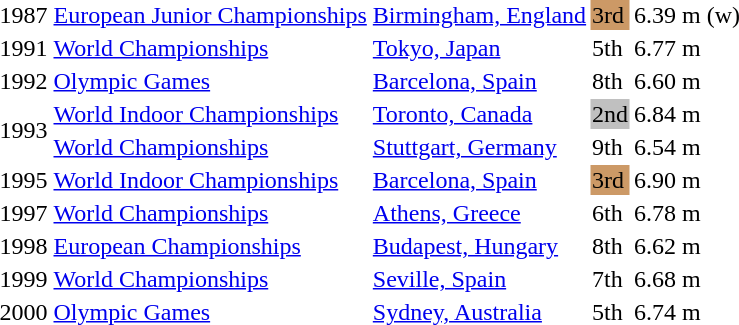<table>
<tr>
<td>1987</td>
<td><a href='#'>European Junior Championships</a></td>
<td><a href='#'>Birmingham, England</a></td>
<td bgcolor="cc9966">3rd</td>
<td>6.39 m (w)</td>
</tr>
<tr>
<td>1991</td>
<td><a href='#'>World Championships</a></td>
<td><a href='#'>Tokyo, Japan</a></td>
<td>5th</td>
<td>6.77 m</td>
</tr>
<tr>
<td>1992</td>
<td><a href='#'>Olympic Games</a></td>
<td><a href='#'>Barcelona, Spain</a></td>
<td>8th</td>
<td>6.60 m</td>
</tr>
<tr>
<td rowspan=2>1993</td>
<td><a href='#'>World Indoor Championships</a></td>
<td><a href='#'>Toronto, Canada</a></td>
<td bgcolor="silver">2nd</td>
<td>6.84 m</td>
</tr>
<tr>
<td><a href='#'>World Championships</a></td>
<td><a href='#'>Stuttgart, Germany</a></td>
<td>9th</td>
<td>6.54 m</td>
</tr>
<tr>
<td>1995</td>
<td><a href='#'>World Indoor Championships</a></td>
<td><a href='#'>Barcelona, Spain</a></td>
<td bgcolor="cc9966">3rd</td>
<td>6.90 m</td>
</tr>
<tr>
<td>1997</td>
<td><a href='#'>World Championships</a></td>
<td><a href='#'>Athens, Greece</a></td>
<td>6th</td>
<td>6.78 m</td>
</tr>
<tr>
<td>1998</td>
<td><a href='#'>European Championships</a></td>
<td><a href='#'>Budapest, Hungary</a></td>
<td>8th</td>
<td>6.62 m</td>
</tr>
<tr>
<td>1999</td>
<td><a href='#'>World Championships</a></td>
<td><a href='#'>Seville, Spain</a></td>
<td>7th</td>
<td>6.68 m</td>
</tr>
<tr>
<td>2000</td>
<td><a href='#'>Olympic Games</a></td>
<td><a href='#'>Sydney, Australia</a></td>
<td>5th</td>
<td>6.74 m</td>
</tr>
<tr>
</tr>
</table>
